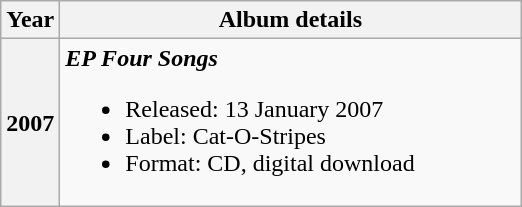<table class="wikitable" style="text-align: left;">
<tr>
<th scope="col">Year</th>
<th scope="col" style="width:300px;">Album details</th>
</tr>
<tr>
<th scope="row">2007</th>
<td><strong><em>EP Four Songs</em></strong><br><ul><li>Released: 13 January 2007</li><li>Label: Cat-O-Stripes</li><li>Format: CD, digital download</li></ul></td>
</tr>
</table>
